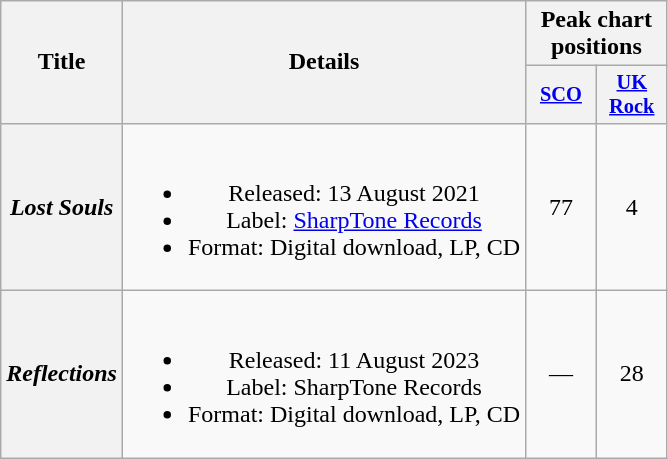<table class="wikitable plainrowheaders" style="text-align:center;">
<tr>
<th scope="col" rowspan="2">Title</th>
<th scope="col" rowspan="2">Details</th>
<th scope="col" colspan="3">Peak chart positions</th>
</tr>
<tr>
<th scope="col" style="width:3em;font-size:85%;"><a href='#'>SCO</a><br></th>
<th scope="col" style="width:3em;font-size:85%;"><a href='#'>UK Rock</a><br> </th>
</tr>
<tr>
<th scope="row"><em>Lost Souls</em></th>
<td><br><ul><li>Released: 13 August 2021</li><li>Label: <a href='#'>SharpTone Records</a></li><li>Format: Digital download, LP, CD</li></ul></td>
<td>77</td>
<td>4</td>
</tr>
<tr>
<th scope="row"><em>Reflections</em></th>
<td><br><ul><li>Released: 11 August 2023</li><li>Label: SharpTone Records</li><li>Format: Digital download, LP, CD</li></ul></td>
<td>—</td>
<td>28</td>
</tr>
</table>
